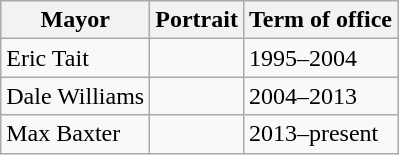<table class="wikitable">
<tr>
<th>Mayor</th>
<th>Portrait</th>
<th>Term of office</th>
</tr>
<tr>
<td>Eric Tait</td>
<td></td>
<td>1995–2004</td>
</tr>
<tr>
<td>Dale Williams</td>
<td></td>
<td>2004–2013</td>
</tr>
<tr>
<td>Max Baxter</td>
<td></td>
<td>2013–present</td>
</tr>
</table>
